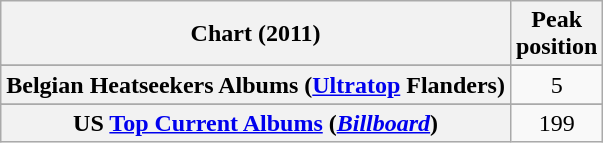<table class="wikitable plainrowheaders sortable">
<tr>
<th scope="col">Chart (2011)</th>
<th scope="col">Peak<br>position</th>
</tr>
<tr>
</tr>
<tr>
<th scope="row">Belgian Heatseekers Albums (<a href='#'>Ultratop</a> Flanders)</th>
<td align=center>5</td>
</tr>
<tr>
</tr>
<tr>
<th scope="row">US <a href='#'>Top Current Albums</a> (<em><a href='#'>Billboard</a></em>)</th>
<td align=center>199</td>
</tr>
</table>
